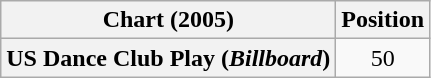<table class="wikitable plainrowheaders" style="text-align:center">
<tr>
<th scope="col">Chart (2005)</th>
<th scope="col">Position</th>
</tr>
<tr>
<th scope="row">US Dance Club Play (<em>Billboard</em>)</th>
<td>50</td>
</tr>
</table>
